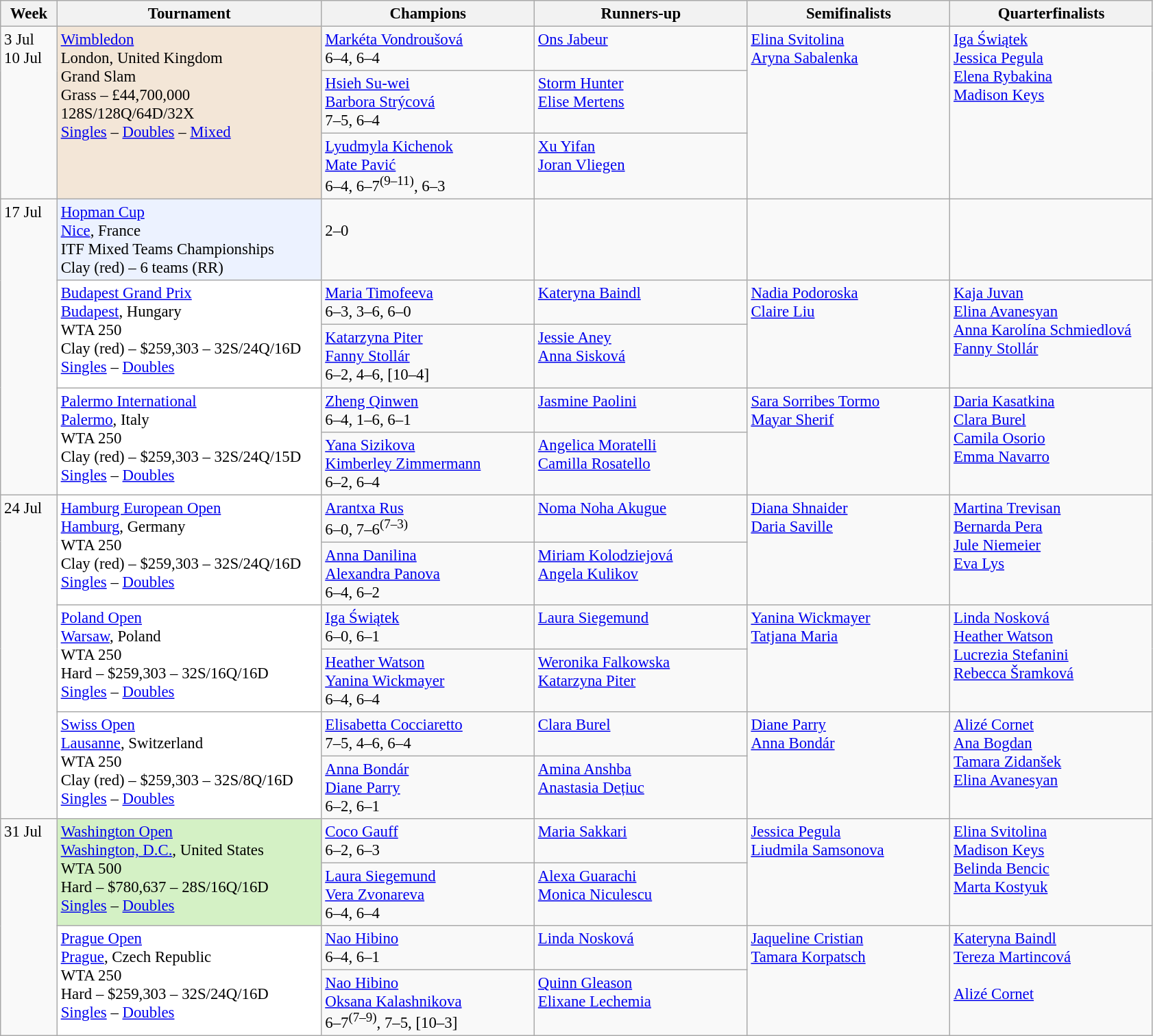<table class=wikitable style=font-size:95%>
<tr>
<th style="width:48px;">Week</th>
<th style="width:250px;">Tournament</th>
<th style="width:200px;">Champions</th>
<th style="width:200px;">Runners-up</th>
<th style="width:190px;">Semifinalists</th>
<th style="width:190px;">Quarterfinalists</th>
</tr>
<tr style="vertical-align:top">
<td rowspan=3>3 Jul <br>10 Jul</td>
<td style="background:#F3E6D7;" rowspan="3"><a href='#'>Wimbledon</a><br>London, United Kingdom<br>Grand Slam<br>Grass – £44,700,000<br>128S/128Q/64D/32X<br><a href='#'>Singles</a> – <a href='#'>Doubles</a> – <a href='#'>Mixed</a></td>
<td> <a href='#'>Markéta Vondroušová</a><br>6–4, 6–4</td>
<td> <a href='#'>Ons Jabeur</a></td>
<td rowspan=3> <a href='#'>Elina Svitolina</a><br> <a href='#'>Aryna Sabalenka</a></td>
<td rowspan=3> <a href='#'>Iga Świątek</a><br> <a href='#'>Jessica Pegula</a><br> <a href='#'>Elena Rybakina</a><br> <a href='#'>Madison Keys</a></td>
</tr>
<tr style="vertical-align:top">
<td> <a href='#'>Hsieh Su-wei</a><br> <a href='#'>Barbora Strýcová</a><br>7–5, 6–4</td>
<td> <a href='#'>Storm Hunter</a><br> <a href='#'>Elise Mertens</a></td>
</tr>
<tr style="vertical-align:top">
<td> <a href='#'>Lyudmyla Kichenok</a><br> <a href='#'>Mate Pavić</a> <br>6–4, 6–7<sup>(9–11)</sup>, 6–3</td>
<td> <a href='#'>Xu Yifan</a><br> <a href='#'>Joran Vliegen</a></td>
</tr>
<tr style="vertical-align:top">
<td rowspan="5">17 Jul</td>
<td style="background:#ECF2FF;"><a href='#'>Hopman Cup</a><br><a href='#'>Nice</a>, France<br>ITF Mixed Teams Championships<br>Clay (red) – 6 teams (RR)</td>
<td> <br> 2–0</td>
<td></td>
<td><br></td>
<td><br></td>
</tr>
<tr style="vertical-align:top">
<td style="background:#fff;" rowspan="2"><a href='#'>Budapest Grand Prix</a><br><a href='#'>Budapest</a>, Hungary<br>WTA 250<br>Clay (red) – $259,303 – 32S/24Q/16D<br><a href='#'>Singles</a> – <a href='#'>Doubles</a></td>
<td> <a href='#'>Maria Timofeeva</a> <br> 6–3, 3–6, 6–0</td>
<td> <a href='#'>Kateryna Baindl</a></td>
<td rowspan="2"> <a href='#'>Nadia Podoroska</a><br> <a href='#'>Claire Liu</a></td>
<td rowspan="2"> <a href='#'>Kaja Juvan</a><br> <a href='#'>Elina Avanesyan</a><br> <a href='#'>Anna Karolína Schmiedlová</a><br> <a href='#'>Fanny Stollár</a></td>
</tr>
<tr style="vertical-align:top">
<td> <a href='#'>Katarzyna Piter</a> <br>  <a href='#'>Fanny Stollár</a> <br> 6–2, 4–6, [10–4]</td>
<td> <a href='#'>Jessie Aney</a> <br>  <a href='#'>Anna Sisková</a></td>
</tr>
<tr style="vertical-align:top">
<td style="background:#fff;" rowspan="2"><a href='#'>Palermo International</a><br><a href='#'>Palermo</a>, Italy<br>WTA 250<br>Clay (red) – $259,303 – 32S/24Q/15D<br><a href='#'>Singles</a> – <a href='#'>Doubles</a></td>
<td> <a href='#'>Zheng Qinwen</a> <br> 6–4, 1–6, 6–1</td>
<td> <a href='#'>Jasmine Paolini</a></td>
<td rowspan="2"> <a href='#'>Sara Sorribes Tormo</a><br> <a href='#'>Mayar Sherif</a></td>
<td rowspan="2"> <a href='#'>Daria Kasatkina</a> <br> <a href='#'>Clara Burel</a><br> <a href='#'>Camila Osorio</a> <br> <a href='#'>Emma Navarro</a></td>
</tr>
<tr style="vertical-align:top">
<td> <a href='#'>Yana Sizikova</a> <br>  <a href='#'>Kimberley Zimmermann</a> <br> 6–2, 6–4</td>
<td> <a href='#'>Angelica Moratelli</a> <br>  <a href='#'>Camilla Rosatello</a></td>
</tr>
<tr style="vertical-align:top">
<td rowspan="6">24 Jul</td>
<td style="background:#fff;" rowspan="2"><a href='#'>Hamburg European Open</a><br><a href='#'>Hamburg</a>, Germany<br>WTA 250<br>Clay (red) – $259,303 – 32S/24Q/16D<br><a href='#'>Singles</a> – <a href='#'>Doubles</a></td>
<td> <a href='#'>Arantxa Rus</a> <br> 6–0, 7–6<sup>(7–3)</sup></td>
<td> <a href='#'>Noma Noha Akugue</a></td>
<td rowspan=2> <a href='#'>Diana Shnaider</a><br> <a href='#'>Daria Saville</a></td>
<td rowspan=2> <a href='#'>Martina Trevisan</a><br> <a href='#'>Bernarda Pera</a><br> <a href='#'>Jule Niemeier</a><br> <a href='#'>Eva Lys</a></td>
</tr>
<tr style="vertical-align:top">
<td> <a href='#'>Anna Danilina</a> <br>  <a href='#'>Alexandra Panova</a> <br> 6–4, 6–2</td>
<td> <a href='#'>Miriam Kolodziejová</a> <br>  <a href='#'>Angela Kulikov</a></td>
</tr>
<tr style="vertical-align:top">
<td style="background:#fff;" rowspan="2"><a href='#'>Poland Open</a><br><a href='#'>Warsaw</a>, Poland<br>WTA 250<br>Hard – $259,303 – 32S/16Q/16D<br><a href='#'>Singles</a> – <a href='#'>Doubles</a></td>
<td> <a href='#'>Iga Świątek</a> <br> 6–0, 6–1</td>
<td> <a href='#'>Laura Siegemund</a></td>
<td rowspan=2> <a href='#'>Yanina Wickmayer</a> <br> <a href='#'>Tatjana Maria</a></td>
<td rowspan=2> <a href='#'>Linda Nosková</a><br> <a href='#'>Heather Watson</a> <br> <a href='#'>Lucrezia Stefanini</a> <br> <a href='#'>Rebecca Šramková</a></td>
</tr>
<tr style="vertical-align:top">
<td> <a href='#'>Heather Watson</a> <br>  <a href='#'>Yanina Wickmayer</a> <br> 6–4, 6–4</td>
<td> <a href='#'>Weronika Falkowska</a> <br>  <a href='#'>Katarzyna Piter</a></td>
</tr>
<tr style="vertical-align:top">
<td style="background:#fff;" rowspan="2"><a href='#'>Swiss Open</a><br><a href='#'>Lausanne</a>, Switzerland<br>WTA 250<br>Clay (red) – $259,303 – 32S/8Q/16D<br><a href='#'>Singles</a> – <a href='#'>Doubles</a></td>
<td> <a href='#'>Elisabetta Cocciaretto</a> <br> 7–5, 4–6, 6–4</td>
<td> <a href='#'>Clara Burel</a></td>
<td rowspan=2> <a href='#'>Diane Parry</a> <br> <a href='#'>Anna Bondár</a></td>
<td rowspan=2> <a href='#'>Alizé Cornet</a><br> <a href='#'>Ana Bogdan</a> <br> <a href='#'>Tamara Zidanšek</a> <br> <a href='#'>Elina Avanesyan</a></td>
</tr>
<tr style="vertical-align:top">
<td> <a href='#'>Anna Bondár</a> <br>  <a href='#'>Diane Parry</a> <br> 6–2, 6–1</td>
<td> <a href='#'>Amina Anshba</a> <br>  <a href='#'>Anastasia Dețiuc</a></td>
</tr>
<tr style="vertical-align:top">
<td rowspan="4">31 Jul</td>
<td style="background:#D4F1C5;" rowspan="2"><a href='#'>Washington Open</a><br><a href='#'>Washington, D.C.</a>, United States<br>WTA 500<br>Hard – $780,637 – 28S/16Q/16D<br><a href='#'>Singles</a> – <a href='#'>Doubles</a></td>
<td> <a href='#'>Coco Gauff</a><br>6–2, 6–3</td>
<td> <a href='#'>Maria Sakkari</a></td>
<td rowspan=2> <a href='#'>Jessica Pegula</a> <br>  <a href='#'>Liudmila Samsonova</a></td>
<td rowspan=2> <a href='#'>Elina Svitolina</a><br> <a href='#'>Madison Keys</a><br> <a href='#'>Belinda Bencic</a> <br> <a href='#'>Marta Kostyuk</a></td>
</tr>
<tr style="vertical-align:top">
<td> <a href='#'>Laura Siegemund</a> <br>  <a href='#'>Vera Zvonareva</a> <br> 6–4, 6–4</td>
<td> <a href='#'>Alexa Guarachi</a> <br>  <a href='#'>Monica Niculescu</a></td>
</tr>
<tr style="vertical-align:top">
<td style="background:#fff;" rowspan="2"><a href='#'>Prague Open</a><br><a href='#'>Prague</a>, Czech Republic<br>WTA 250<br>Hard – $259,303 – 32S/24Q/16D<br><a href='#'>Singles</a> – <a href='#'>Doubles</a></td>
<td> <a href='#'>Nao Hibino</a> <br> 6–4, 6–1</td>
<td> <a href='#'>Linda Nosková</a></td>
<td rowspan=2> <a href='#'>Jaqueline Cristian</a> <br> <a href='#'>Tamara Korpatsch</a></td>
<td rowspan=2> <a href='#'>Kateryna Baindl</a><br> <a href='#'>Tereza Martincová</a> <br> <br> <a href='#'>Alizé Cornet</a></td>
</tr>
<tr style="vertical-align:top">
<td> <a href='#'>Nao Hibino</a> <br>  <a href='#'>Oksana Kalashnikova</a> <br> 6–7<sup>(7–9)</sup>, 7–5, [10–3]</td>
<td> <a href='#'>Quinn Gleason</a> <br>  <a href='#'>Elixane Lechemia</a></td>
</tr>
</table>
